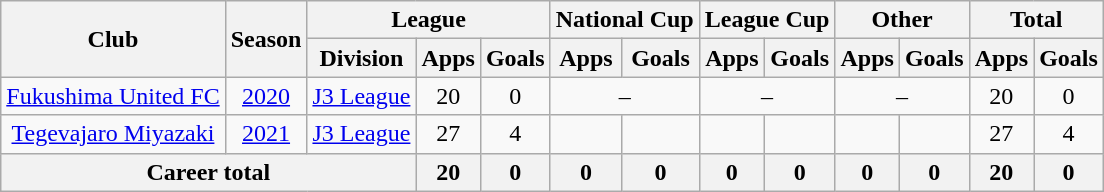<table class="wikitable" style="text-align:center">
<tr>
<th rowspan="2">Club</th>
<th rowspan="2">Season</th>
<th colspan="3">League</th>
<th colspan="2">National Cup</th>
<th colspan="2">League Cup</th>
<th colspan="2">Other</th>
<th colspan="2">Total</th>
</tr>
<tr>
<th>Division</th>
<th>Apps</th>
<th>Goals</th>
<th>Apps</th>
<th>Goals</th>
<th>Apps</th>
<th>Goals</th>
<th>Apps</th>
<th>Goals</th>
<th>Apps</th>
<th>Goals</th>
</tr>
<tr>
<td><a href='#'>Fukushima United FC</a></td>
<td><a href='#'>2020</a></td>
<td><a href='#'>J3 League</a></td>
<td>20</td>
<td>0</td>
<td colspan="2">–</td>
<td colspan="2">–</td>
<td colspan="2">–</td>
<td>20</td>
<td>0</td>
</tr>
<tr>
<td><a href='#'>Tegevajaro Miyazaki</a></td>
<td><a href='#'>2021</a></td>
<td><a href='#'>J3 League</a></td>
<td>27</td>
<td>4</td>
<td></td>
<td></td>
<td></td>
<td></td>
<td></td>
<td></td>
<td>27</td>
<td>4</td>
</tr>
<tr>
<th colspan="3">Career total</th>
<th>20</th>
<th>0</th>
<th>0</th>
<th>0</th>
<th>0</th>
<th>0</th>
<th>0</th>
<th>0</th>
<th>20</th>
<th>0</th>
</tr>
</table>
